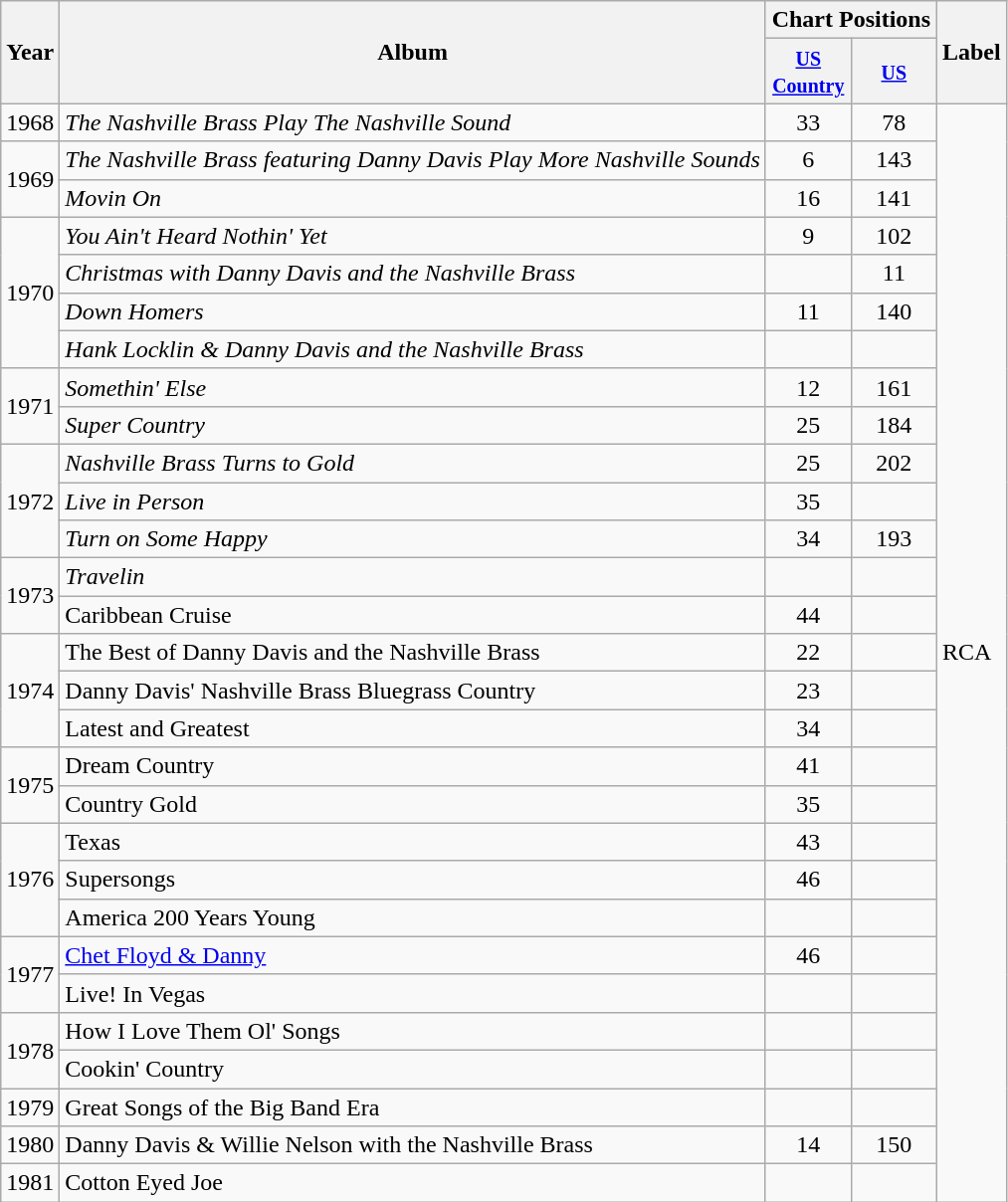<table class="wikitable">
<tr>
<th rowspan="2">Year</th>
<th rowspan="2">Album</th>
<th colspan="2">Chart Positions</th>
<th rowspan="2">Label</th>
</tr>
<tr>
<th width="50"><small><a href='#'>US Country</a></small></th>
<th width="50"><small><a href='#'>US</a></small></th>
</tr>
<tr>
<td>1968</td>
<td><em>The Nashville Brass Play The Nashville Sound</em></td>
<td align="center">33</td>
<td align="center">78</td>
<td rowspan="29">RCA</td>
</tr>
<tr>
<td rowspan="2">1969</td>
<td><em>The Nashville Brass featuring Danny Davis Play More Nashville Sounds</em></td>
<td align="center">6</td>
<td align="center">143</td>
</tr>
<tr>
<td><em>Movin On</em></td>
<td align="center">16</td>
<td align="center">141</td>
</tr>
<tr>
<td rowspan="4">1970</td>
<td><em>You Ain't Heard Nothin' Yet</em></td>
<td align="center">9</td>
<td align="center">102</td>
</tr>
<tr>
<td><em>Christmas with Danny Davis and the Nashville Brass</em></td>
<td></td>
<td align="center">11</td>
</tr>
<tr>
<td><em>Down Homers</em></td>
<td align="center">11</td>
<td align="center">140</td>
</tr>
<tr>
<td><em>Hank Locklin & Danny Davis and the Nashville Brass</em></td>
<td></td>
<td></td>
</tr>
<tr>
<td rowspan="2">1971</td>
<td><em>Somethin' Else</em></td>
<td align="center">12</td>
<td align="center">161</td>
</tr>
<tr>
<td><em>Super Country</em></td>
<td align="center">25</td>
<td align="center">184</td>
</tr>
<tr>
<td rowspan="3">1972</td>
<td><em>Nashville Brass Turns to Gold</em></td>
<td align="center">25</td>
<td align="center">202</td>
</tr>
<tr>
<td><em>Live in Person</em></td>
<td align="center">35</td>
<td></td>
</tr>
<tr>
<td><em>Turn on Some Happy</em></td>
<td align="center">34</td>
<td align="center">193</td>
</tr>
<tr>
<td rowspan="2">1973</td>
<td><em>Travelin<strong></td>
<td></td>
<td></td>
</tr>
<tr>
<td></em>Caribbean Cruise<em></td>
<td align="center">44</td>
<td></td>
</tr>
<tr>
<td rowspan="3">1974</td>
<td></em>The Best of Danny Davis and the Nashville Brass<em></td>
<td align="center">22</td>
<td></td>
</tr>
<tr>
<td></em>Danny Davis' Nashville Brass Bluegrass Country<em></td>
<td align="center">23</td>
<td></td>
</tr>
<tr>
<td></em>Latest and Greatest<em></td>
<td align="center">34</td>
<td></td>
</tr>
<tr>
<td rowspan="2">1975</td>
<td></em>Dream Country<em></td>
<td align="center">41</td>
<td></td>
</tr>
<tr>
<td></em>Country Gold<em></td>
<td align="center">35</td>
<td></td>
</tr>
<tr>
<td rowspan="3">1976</td>
<td></em>Texas<em></td>
<td align="center">43</td>
<td></td>
</tr>
<tr>
<td></em>Supersongs<em></td>
<td align="center">46</td>
<td></td>
</tr>
<tr>
<td></em>America 200 Years Young<em></td>
<td></td>
<td></td>
</tr>
<tr>
<td rowspan="2">1977</td>
<td></em><a href='#'>Chet Floyd & Danny</a><em></td>
<td align="center">46</td>
<td></td>
</tr>
<tr>
<td></em>Live! In Vegas<em></td>
<td></td>
<td></td>
</tr>
<tr>
<td rowspan="2">1978</td>
<td></em>How I Love Them Ol' Songs<em></td>
<td></td>
<td></td>
</tr>
<tr>
<td></em>Cookin' Country<em></td>
<td></td>
<td></td>
</tr>
<tr>
<td>1979</td>
<td></em>Great Songs of the Big Band Era<em></td>
<td></td>
<td></td>
</tr>
<tr>
<td>1980</td>
<td></em>Danny Davis & Willie Nelson with the Nashville Brass<em></td>
<td align="center">14</td>
<td align="center">150</td>
</tr>
<tr>
<td>1981</td>
<td></em>Cotton Eyed Joe<em></td>
<td></td>
<td></td>
</tr>
</table>
